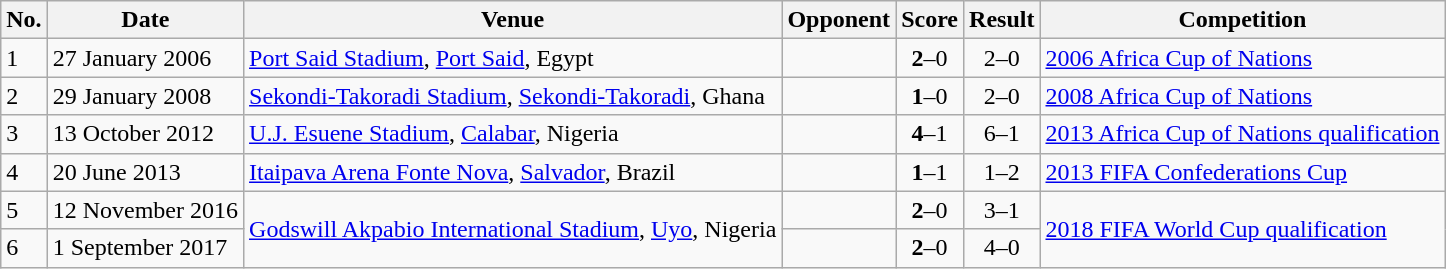<table class="wikitable">
<tr>
<th>No.</th>
<th>Date</th>
<th>Venue</th>
<th>Opponent</th>
<th>Score</th>
<th>Result</th>
<th>Competition</th>
</tr>
<tr>
<td>1</td>
<td>27 January 2006</td>
<td><a href='#'>Port Said Stadium</a>, <a href='#'>Port Said</a>, Egypt</td>
<td></td>
<td align=center><strong>2</strong>–0</td>
<td align=center>2–0</td>
<td><a href='#'>2006 Africa Cup of Nations</a></td>
</tr>
<tr>
<td>2</td>
<td>29 January 2008</td>
<td><a href='#'>Sekondi-Takoradi Stadium</a>, <a href='#'>Sekondi-Takoradi</a>, Ghana</td>
<td></td>
<td align=center><strong>1</strong>–0</td>
<td align=center>2–0</td>
<td><a href='#'>2008 Africa Cup of Nations</a></td>
</tr>
<tr>
<td>3</td>
<td>13 October 2012</td>
<td><a href='#'>U.J. Esuene Stadium</a>, <a href='#'>Calabar</a>, Nigeria</td>
<td></td>
<td align=center><strong>4</strong>–1</td>
<td align=center>6–1</td>
<td><a href='#'>2013 Africa Cup of Nations qualification</a></td>
</tr>
<tr>
<td>4</td>
<td>20 June 2013</td>
<td><a href='#'>Itaipava Arena Fonte Nova</a>, <a href='#'>Salvador</a>, Brazil</td>
<td></td>
<td align=center><strong>1</strong>–1</td>
<td align=center>1–2</td>
<td><a href='#'>2013 FIFA Confederations Cup</a></td>
</tr>
<tr>
<td>5</td>
<td>12 November 2016</td>
<td rowspan=2><a href='#'>Godswill Akpabio International Stadium</a>, <a href='#'>Uyo</a>, Nigeria</td>
<td></td>
<td align=center><strong>2</strong>–0</td>
<td align=center>3–1</td>
<td rowspan=2><a href='#'>2018 FIFA World Cup qualification</a></td>
</tr>
<tr>
<td>6</td>
<td>1 September 2017</td>
<td></td>
<td align=center><strong>2</strong>–0</td>
<td align=center>4–0</td>
</tr>
</table>
